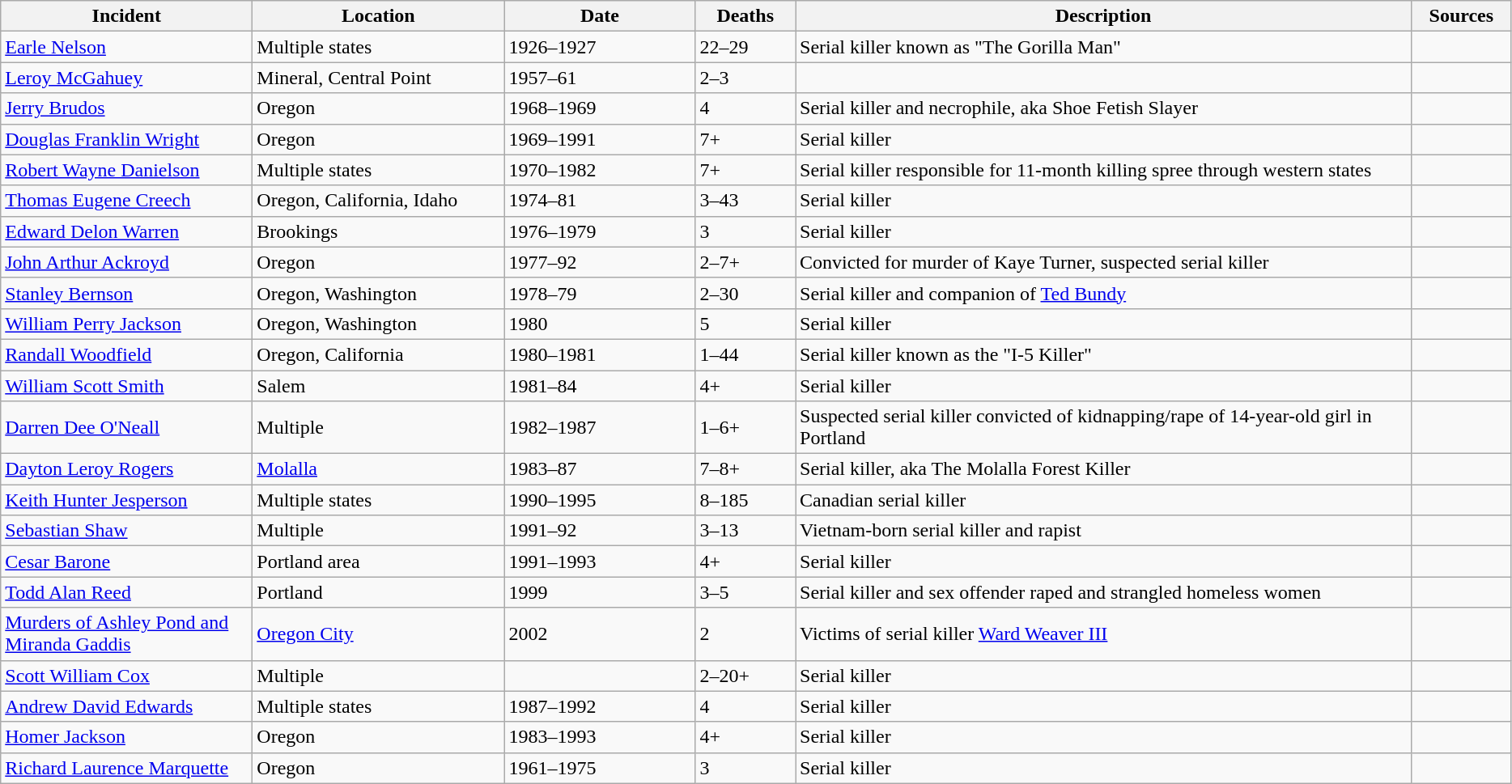<table class="wikitable sortable">
<tr>
<th width="200">Incident</th>
<th width="200">Location</th>
<th width="150">Date</th>
<th width="75">Deaths</th>
<th width="500">Description</th>
<th width="75">Sources</th>
</tr>
<tr>
<td><a href='#'>Earle Nelson</a></td>
<td>Multiple states</td>
<td>1926–1927</td>
<td>22–29</td>
<td>Serial killer known as "The Gorilla Man"</td>
<td></td>
</tr>
<tr>
<td><a href='#'>Leroy McGahuey</a></td>
<td>Mineral, Central Point</td>
<td>1957–61</td>
<td>2–3</td>
<td></td>
</tr>
<tr>
<td><a href='#'>Jerry Brudos</a></td>
<td>Oregon</td>
<td>1968–1969</td>
<td>4</td>
<td>Serial killer and necrophile, aka Shoe Fetish Slayer</td>
<td></td>
</tr>
<tr>
<td><a href='#'>Douglas Franklin Wright</a></td>
<td>Oregon</td>
<td>1969–1991</td>
<td>7+</td>
<td>Serial killer</td>
<td></td>
</tr>
<tr>
<td><a href='#'>Robert Wayne Danielson</a></td>
<td>Multiple states</td>
<td>1970–1982</td>
<td>7+</td>
<td>Serial killer responsible for 11-month killing spree through western states</td>
<td></td>
</tr>
<tr>
<td><a href='#'>Thomas Eugene Creech</a></td>
<td>Oregon, California, Idaho</td>
<td>1974–81</td>
<td>3–43</td>
<td>Serial killer</td>
<td></td>
</tr>
<tr>
<td><a href='#'>Edward Delon Warren</a></td>
<td>Brookings</td>
<td>1976–1979</td>
<td>3</td>
<td>Serial killer</td>
</tr>
<tr>
<td><a href='#'>John Arthur Ackroyd</a></td>
<td>Oregon</td>
<td>1977–92</td>
<td>2–7+</td>
<td>Convicted for murder of Kaye Turner, suspected serial killer</td>
<td></td>
</tr>
<tr>
<td><a href='#'>Stanley Bernson</a></td>
<td>Oregon, Washington</td>
<td>1978–79</td>
<td>2–30</td>
<td>Serial killer and companion of <a href='#'>Ted Bundy</a></td>
<td></td>
</tr>
<tr>
<td><a href='#'>William Perry Jackson</a></td>
<td>Oregon, Washington</td>
<td>1980</td>
<td>5</td>
<td>Serial killer</td>
<td></td>
</tr>
<tr>
<td><a href='#'>Randall Woodfield</a></td>
<td>Oregon, California</td>
<td>1980–1981</td>
<td>1–44</td>
<td>Serial killer known as the "I-5 Killer"</td>
<td></td>
</tr>
<tr>
<td><a href='#'>William Scott Smith</a></td>
<td>Salem</td>
<td>1981–84</td>
<td>4+</td>
<td>Serial killer</td>
<td></td>
</tr>
<tr>
<td><a href='#'>Darren Dee O'Neall</a></td>
<td>Multiple</td>
<td>1982–1987</td>
<td>1–6+</td>
<td>Suspected serial killer convicted of kidnapping/rape of 14-year-old girl in Portland</td>
<td></td>
</tr>
<tr>
<td><a href='#'>Dayton Leroy Rogers</a></td>
<td><a href='#'>Molalla</a></td>
<td>1983–87</td>
<td>7–8+</td>
<td>Serial killer, aka The Molalla Forest Killer</td>
<td></td>
</tr>
<tr>
<td><a href='#'>Keith Hunter Jesperson</a></td>
<td>Multiple states</td>
<td>1990–1995</td>
<td>8–185</td>
<td>Canadian serial killer</td>
<td></td>
</tr>
<tr>
<td><a href='#'>Sebastian Shaw</a></td>
<td>Multiple</td>
<td>1991–92</td>
<td>3–13</td>
<td>Vietnam-born serial killer and rapist</td>
<td></td>
</tr>
<tr>
<td><a href='#'>Cesar Barone</a></td>
<td>Portland area</td>
<td>1991–1993</td>
<td>4+</td>
<td>Serial killer</td>
<td></td>
</tr>
<tr>
<td><a href='#'>Todd Alan Reed</a></td>
<td>Portland</td>
<td>1999</td>
<td>3–5</td>
<td>Serial killer and sex offender raped and strangled homeless women</td>
<td></td>
</tr>
<tr>
<td><a href='#'>Murders of Ashley Pond and Miranda Gaddis</a></td>
<td><a href='#'>Oregon City</a></td>
<td>2002</td>
<td>2</td>
<td>Victims of serial killer <a href='#'>Ward Weaver III</a></td>
<td></td>
</tr>
<tr>
<td><a href='#'>Scott William Cox</a></td>
<td>Multiple</td>
<td></td>
<td>2–20+</td>
<td>Serial killer</td>
<td></td>
</tr>
<tr ||>
<td><a href='#'>Andrew David Edwards</a></td>
<td>Multiple states</td>
<td>1987–1992</td>
<td>4</td>
<td>Serial killer</td>
<td></td>
</tr>
<tr>
<td><a href='#'>Homer Jackson</a></td>
<td>Oregon</td>
<td>1983–1993</td>
<td>4+</td>
<td>Serial killer</td>
<td></td>
</tr>
<tr>
<td><a href='#'>Richard Laurence Marquette</a></td>
<td>Oregon</td>
<td>1961–1975</td>
<td>3</td>
<td>Serial killer</td>
<td></td>
</tr>
</table>
